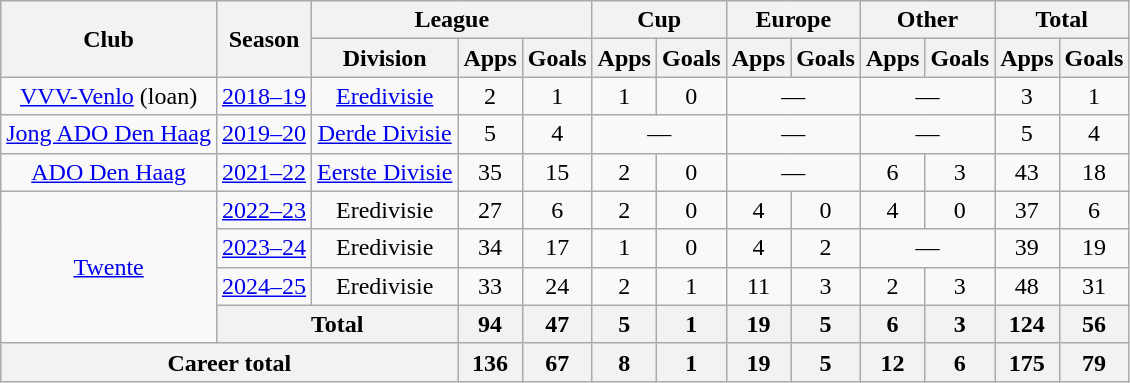<table class="wikitable" style="text-align: center">
<tr>
<th rowspan="2">Club</th>
<th rowspan="2">Season</th>
<th colspan="3">League</th>
<th colspan="2">Cup</th>
<th colspan="2">Europe</th>
<th colspan="2">Other</th>
<th colspan="2">Total</th>
</tr>
<tr>
<th>Division</th>
<th>Apps</th>
<th>Goals</th>
<th>Apps</th>
<th>Goals</th>
<th>Apps</th>
<th>Goals</th>
<th>Apps</th>
<th>Goals</th>
<th>Apps</th>
<th>Goals</th>
</tr>
<tr>
<td><a href='#'>VVV-Venlo</a> (loan)</td>
<td><a href='#'>2018–19</a></td>
<td><a href='#'>Eredivisie</a></td>
<td>2</td>
<td>1</td>
<td>1</td>
<td>0</td>
<td colspan="2">—</td>
<td colspan="2">—</td>
<td>3</td>
<td>1</td>
</tr>
<tr>
<td><a href='#'>Jong ADO Den Haag</a></td>
<td><a href='#'>2019–20</a></td>
<td><a href='#'>Derde Divisie</a></td>
<td>5</td>
<td>4</td>
<td colspan="2">—</td>
<td colspan="2">—</td>
<td colspan="2">—</td>
<td>5</td>
<td>4</td>
</tr>
<tr>
<td><a href='#'>ADO Den Haag</a></td>
<td><a href='#'>2021–22</a></td>
<td><a href='#'>Eerste Divisie</a></td>
<td>35</td>
<td>15</td>
<td>2</td>
<td>0</td>
<td colspan="2">—</td>
<td>6</td>
<td>3</td>
<td>43</td>
<td>18</td>
</tr>
<tr>
<td rowspan="4"><a href='#'>Twente</a></td>
<td><a href='#'>2022–23</a></td>
<td>Eredivisie</td>
<td>27</td>
<td>6</td>
<td>2</td>
<td>0</td>
<td>4</td>
<td>0</td>
<td>4</td>
<td>0</td>
<td>37</td>
<td>6</td>
</tr>
<tr>
<td><a href='#'>2023–24</a></td>
<td>Eredivisie</td>
<td>34</td>
<td>17</td>
<td>1</td>
<td>0</td>
<td>4</td>
<td>2</td>
<td colspan="2">—</td>
<td>39</td>
<td>19</td>
</tr>
<tr>
<td><a href='#'>2024–25</a></td>
<td>Eredivisie</td>
<td>33</td>
<td>24</td>
<td>2</td>
<td>1</td>
<td>11</td>
<td>3</td>
<td>2</td>
<td>3</td>
<td>48</td>
<td>31</td>
</tr>
<tr>
<th colspan="2">Total</th>
<th>94</th>
<th>47</th>
<th>5</th>
<th>1</th>
<th>19</th>
<th>5</th>
<th>6</th>
<th>3</th>
<th>124</th>
<th>56</th>
</tr>
<tr>
<th colspan="3">Career total</th>
<th>136</th>
<th>67</th>
<th>8</th>
<th>1</th>
<th>19</th>
<th>5</th>
<th>12</th>
<th>6</th>
<th>175</th>
<th>79</th>
</tr>
</table>
